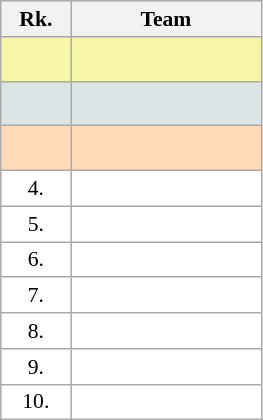<table class="wikitable" style="border:1px solid #AAAAAA;font-size:90%">
<tr bgcolor="#E4E4E4">
<th style="border-bottom:1px solid #AAAAAA" width=40>Rk.</th>
<th style="border-bottom:1px solid #AAAAAA" width=120>Team</th>
</tr>
<tr bgcolor="#F7F6A8">
<td align="center" style="height:23px"></td>
<td><strong></strong></td>
</tr>
<tr bgcolor="#DCE5E5">
<td align="center" style="height:23px"></td>
<td></td>
</tr>
<tr bgcolor="#FFDAB9">
<td align="center" style="height:23px"></td>
<td></td>
</tr>
<tr style="background:#ffffff;">
<td align="center">4.</td>
<td></td>
</tr>
<tr style="background:#ffffff;">
<td align="center">5.</td>
<td></td>
</tr>
<tr style="background:#ffffff;">
<td align="center">6.</td>
<td></td>
</tr>
<tr style="background:#ffffff;">
<td align="center">7.</td>
<td></td>
</tr>
<tr style="background:#ffffff;">
<td align="center">8.</td>
<td></td>
</tr>
<tr style="background:#ffffff;">
<td align="center">9.</td>
<td></td>
</tr>
<tr style="background:#ffffff;">
<td align="center">10.</td>
<td></td>
</tr>
</table>
